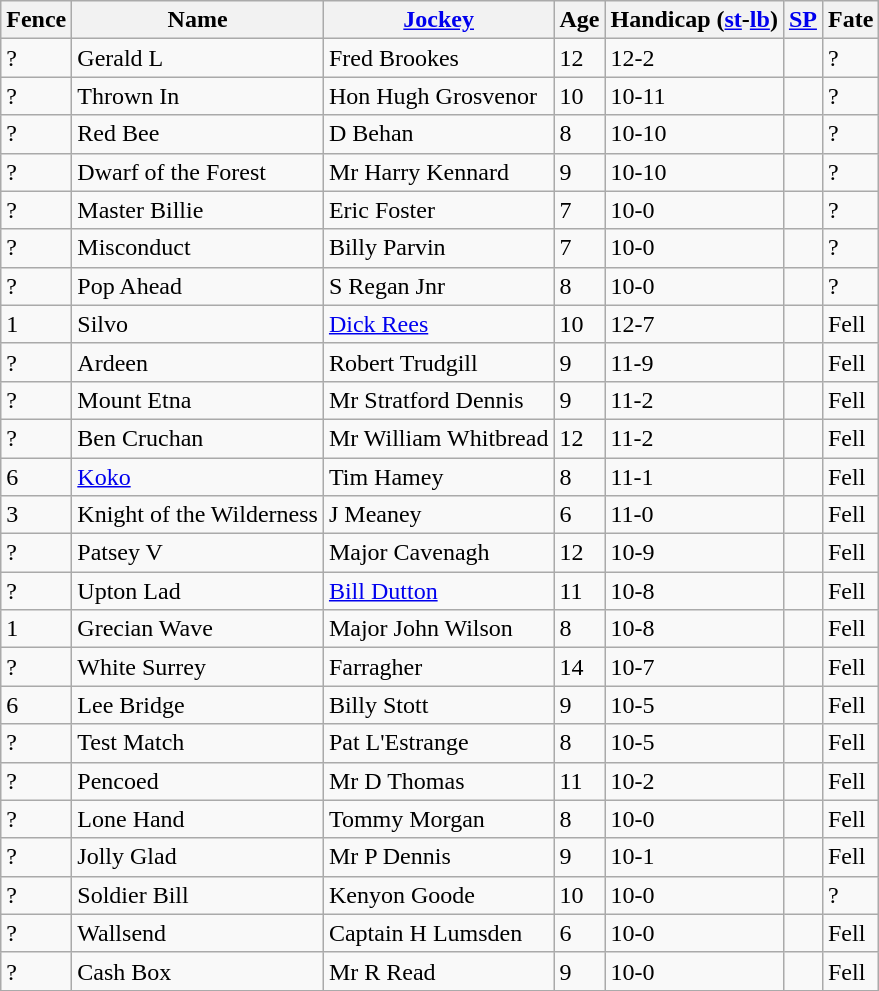<table class="wikitable sortable">
<tr>
<th>Fence</th>
<th>Name</th>
<th><a href='#'>Jockey</a></th>
<th>Age</th>
<th>Handicap (<a href='#'>st</a>-<a href='#'>lb</a>)</th>
<th><a href='#'>SP</a></th>
<th>Fate</th>
</tr>
<tr>
<td>?</td>
<td>Gerald L</td>
<td>Fred Brookes</td>
<td>12</td>
<td>12-2</td>
<td></td>
<td>?</td>
</tr>
<tr>
<td>?</td>
<td>Thrown In</td>
<td>Hon Hugh Grosvenor</td>
<td>10</td>
<td>10-11</td>
<td></td>
<td>?</td>
</tr>
<tr>
<td>?</td>
<td>Red Bee</td>
<td>D Behan</td>
<td>8</td>
<td>10-10</td>
<td></td>
<td>?</td>
</tr>
<tr>
<td>?</td>
<td>Dwarf of the Forest</td>
<td>Mr Harry Kennard</td>
<td>9</td>
<td>10-10</td>
<td></td>
<td>?</td>
</tr>
<tr>
<td>?</td>
<td>Master Billie</td>
<td>Eric Foster</td>
<td>7</td>
<td>10-0</td>
<td></td>
<td>?</td>
</tr>
<tr>
<td>?</td>
<td>Misconduct</td>
<td>Billy Parvin</td>
<td>7</td>
<td>10-0</td>
<td></td>
<td>?</td>
</tr>
<tr>
<td>?</td>
<td>Pop Ahead</td>
<td>S Regan Jnr</td>
<td>8</td>
<td>10-0</td>
<td></td>
<td>?</td>
</tr>
<tr>
<td>1</td>
<td>Silvo</td>
<td><a href='#'>Dick Rees</a></td>
<td>10</td>
<td>12-7</td>
<td></td>
<td>Fell</td>
</tr>
<tr>
<td>?</td>
<td>Ardeen</td>
<td>Robert Trudgill</td>
<td>9</td>
<td>11-9</td>
<td></td>
<td>Fell</td>
</tr>
<tr>
<td>?</td>
<td>Mount Etna</td>
<td>Mr Stratford Dennis</td>
<td>9</td>
<td>11-2</td>
<td></td>
<td>Fell</td>
</tr>
<tr>
<td>?</td>
<td>Ben Cruchan</td>
<td>Mr William Whitbread</td>
<td>12</td>
<td>11-2</td>
<td></td>
<td>Fell</td>
</tr>
<tr>
<td>6</td>
<td><a href='#'>Koko</a></td>
<td>Tim Hamey</td>
<td>8</td>
<td>11-1</td>
<td></td>
<td>Fell</td>
</tr>
<tr>
<td>3</td>
<td>Knight of the Wilderness</td>
<td>J Meaney</td>
<td>6</td>
<td>11-0</td>
<td></td>
<td>Fell</td>
</tr>
<tr>
<td>?</td>
<td>Patsey V</td>
<td>Major Cavenagh</td>
<td>12</td>
<td>10-9</td>
<td></td>
<td>Fell</td>
</tr>
<tr>
<td>?</td>
<td>Upton Lad</td>
<td><a href='#'>Bill Dutton</a></td>
<td>11</td>
<td>10-8</td>
<td></td>
<td>Fell</td>
</tr>
<tr>
<td>1</td>
<td>Grecian Wave</td>
<td>Major John Wilson</td>
<td>8</td>
<td>10-8</td>
<td></td>
<td>Fell</td>
</tr>
<tr>
<td>?</td>
<td>White Surrey</td>
<td>Farragher</td>
<td>14</td>
<td>10-7</td>
<td></td>
<td>Fell</td>
</tr>
<tr>
<td>6</td>
<td>Lee Bridge</td>
<td>Billy Stott</td>
<td>9</td>
<td>10-5</td>
<td></td>
<td>Fell</td>
</tr>
<tr>
<td>?</td>
<td>Test Match</td>
<td>Pat L'Estrange</td>
<td>8</td>
<td>10-5</td>
<td></td>
<td>Fell</td>
</tr>
<tr>
<td>?</td>
<td>Pencoed</td>
<td>Mr D Thomas</td>
<td>11</td>
<td>10-2</td>
<td></td>
<td>Fell</td>
</tr>
<tr>
<td>?</td>
<td>Lone Hand</td>
<td>Tommy Morgan</td>
<td>8</td>
<td>10-0</td>
<td></td>
<td>Fell</td>
</tr>
<tr>
<td>?</td>
<td>Jolly Glad</td>
<td>Mr P Dennis</td>
<td>9</td>
<td>10-1</td>
<td></td>
<td>Fell</td>
</tr>
<tr>
<td>?</td>
<td>Soldier Bill</td>
<td>Kenyon Goode</td>
<td>10</td>
<td>10-0</td>
<td></td>
<td>?</td>
</tr>
<tr>
<td>?</td>
<td>Wallsend</td>
<td>Captain H Lumsden</td>
<td>6</td>
<td>10-0</td>
<td></td>
<td>Fell</td>
</tr>
<tr>
<td>?</td>
<td>Cash Box</td>
<td>Mr R Read</td>
<td>9</td>
<td>10-0</td>
<td></td>
<td>Fell</td>
</tr>
<tr>
</tr>
</table>
